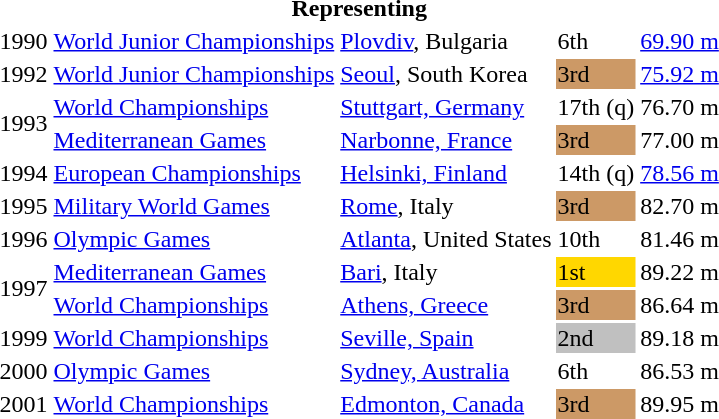<table>
<tr>
<th colspan="5">Representing </th>
</tr>
<tr>
<td>1990</td>
<td><a href='#'>World Junior Championships</a></td>
<td><a href='#'>Plovdiv</a>, Bulgaria</td>
<td>6th</td>
<td><a href='#'>69.90 m</a></td>
</tr>
<tr>
<td>1992</td>
<td><a href='#'>World Junior Championships</a></td>
<td><a href='#'>Seoul</a>, South Korea</td>
<td bgcolor="cc9966">3rd</td>
<td><a href='#'>75.92 m</a></td>
</tr>
<tr>
<td rowspan=2>1993</td>
<td><a href='#'>World Championships</a></td>
<td><a href='#'>Stuttgart, Germany</a></td>
<td>17th (q)</td>
<td>76.70 m</td>
</tr>
<tr>
<td><a href='#'>Mediterranean Games</a></td>
<td><a href='#'>Narbonne, France</a></td>
<td bgcolor="cc9966">3rd</td>
<td>77.00 m</td>
</tr>
<tr>
<td>1994</td>
<td><a href='#'>European Championships</a></td>
<td><a href='#'>Helsinki, Finland</a></td>
<td>14th (q)</td>
<td><a href='#'>78.56 m</a></td>
</tr>
<tr>
<td>1995</td>
<td><a href='#'>Military World Games</a></td>
<td><a href='#'>Rome</a>, Italy</td>
<td bgcolor="cc9966">3rd</td>
<td>82.70 m</td>
</tr>
<tr>
<td>1996</td>
<td><a href='#'>Olympic Games</a></td>
<td><a href='#'>Atlanta</a>, United States</td>
<td>10th</td>
<td>81.46 m</td>
</tr>
<tr>
<td rowspan=2>1997</td>
<td><a href='#'>Mediterranean Games</a></td>
<td><a href='#'>Bari</a>, Italy</td>
<td bgcolor="gold">1st</td>
<td>89.22 m</td>
</tr>
<tr>
<td><a href='#'>World Championships</a></td>
<td><a href='#'>Athens, Greece</a></td>
<td bgcolor="cc9966">3rd</td>
<td>86.64 m</td>
</tr>
<tr>
<td>1999</td>
<td><a href='#'>World Championships</a></td>
<td><a href='#'>Seville, Spain</a></td>
<td bgcolor="silver">2nd</td>
<td>89.18 m</td>
</tr>
<tr>
<td>2000</td>
<td><a href='#'>Olympic Games</a></td>
<td><a href='#'>Sydney, Australia</a></td>
<td>6th</td>
<td>86.53 m</td>
</tr>
<tr>
<td>2001</td>
<td><a href='#'>World Championships</a></td>
<td><a href='#'>Edmonton, Canada</a></td>
<td bgcolor="cc9966">3rd</td>
<td>89.95 m</td>
</tr>
</table>
